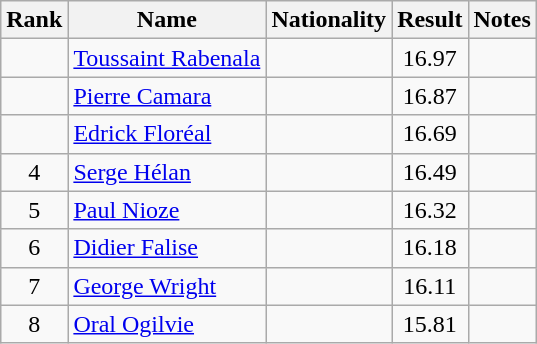<table class="wikitable sortable" style="text-align:center">
<tr>
<th>Rank</th>
<th>Name</th>
<th>Nationality</th>
<th>Result</th>
<th>Notes</th>
</tr>
<tr>
<td></td>
<td align=left><a href='#'>Toussaint Rabenala</a></td>
<td align=left></td>
<td>16.97</td>
<td></td>
</tr>
<tr>
<td></td>
<td align=left><a href='#'>Pierre Camara</a></td>
<td align=left></td>
<td>16.87</td>
<td></td>
</tr>
<tr>
<td></td>
<td align=left><a href='#'>Edrick Floréal</a></td>
<td align=left></td>
<td>16.69</td>
<td></td>
</tr>
<tr>
<td>4</td>
<td align=left><a href='#'>Serge Hélan</a></td>
<td align=left></td>
<td>16.49</td>
<td></td>
</tr>
<tr>
<td>5</td>
<td align=left><a href='#'>Paul Nioze</a></td>
<td align=left></td>
<td>16.32</td>
<td></td>
</tr>
<tr>
<td>6</td>
<td align=left><a href='#'>Didier Falise</a></td>
<td align=left></td>
<td>16.18</td>
<td></td>
</tr>
<tr>
<td>7</td>
<td align=left><a href='#'>George Wright</a></td>
<td align=left></td>
<td>16.11</td>
<td></td>
</tr>
<tr>
<td>8</td>
<td align=left><a href='#'>Oral Ogilvie</a></td>
<td align=left></td>
<td>15.81</td>
<td></td>
</tr>
</table>
